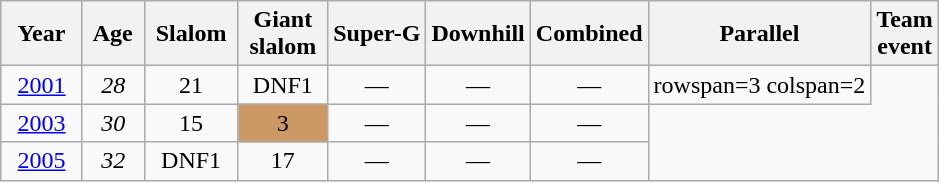<table class=wikitable style="text-align:center">
<tr>
<th>  Year  </th>
<th> Age </th>
<th> Slalom </th>
<th> Giant <br> slalom </th>
<th>Super-G</th>
<th>Downhill</th>
<th>Combined</th>
<th>Parallel</th>
<th>Team<br>event</th>
</tr>
<tr>
<td><a href='#'>2001</a></td>
<td><em>28</em></td>
<td>21</td>
<td>DNF1</td>
<td>—</td>
<td>—</td>
<td>—</td>
<td>rowspan=3 colspan=2 </td>
</tr>
<tr>
<td><a href='#'>2003</a></td>
<td><em>30</em></td>
<td>15</td>
<td style="background:#c96;">3</td>
<td>—</td>
<td>—</td>
<td>—</td>
</tr>
<tr>
<td><a href='#'>2005</a></td>
<td><em>32</em></td>
<td>DNF1</td>
<td>17</td>
<td>—</td>
<td>—</td>
<td>—</td>
</tr>
</table>
